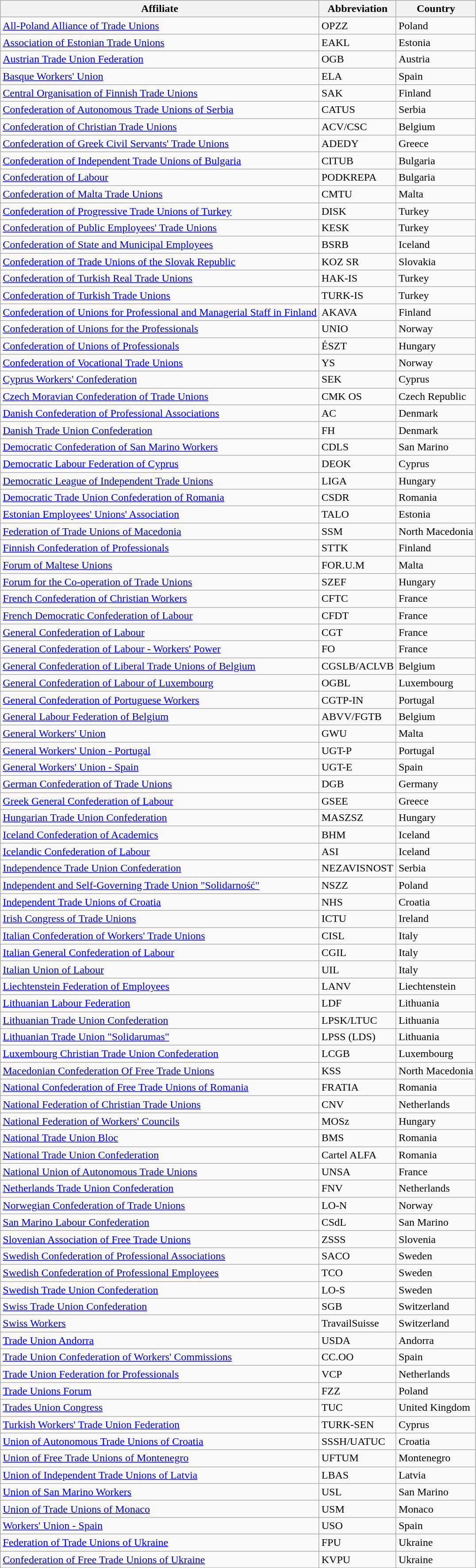<table class="wikitable sortable">
<tr>
<th>Affiliate</th>
<th>Abbreviation</th>
<th>Country</th>
</tr>
<tr>
<td><a href='#'>All-Poland Alliance of Trade Unions</a></td>
<td>OPZZ</td>
<td>Poland</td>
</tr>
<tr>
<td><a href='#'>Association of Estonian Trade Unions</a></td>
<td>EAKL</td>
<td>Estonia</td>
</tr>
<tr>
<td><a href='#'>Austrian Trade Union Federation</a></td>
<td>OGB</td>
<td>Austria</td>
</tr>
<tr>
<td><a href='#'>Basque Workers' Union</a></td>
<td>ELA</td>
<td>Spain</td>
</tr>
<tr>
<td><a href='#'>Central Organisation of Finnish Trade Unions</a></td>
<td>SAK</td>
<td>Finland</td>
</tr>
<tr>
<td><a href='#'>Confederation of Autonomous Trade Unions of Serbia</a></td>
<td>CATUS</td>
<td>Serbia</td>
</tr>
<tr>
<td><a href='#'>Confederation of Christian Trade Unions</a></td>
<td>ACV/CSC</td>
<td>Belgium</td>
</tr>
<tr>
<td><a href='#'>Confederation of Greek Civil Servants' Trade Unions</a></td>
<td>ADEDY</td>
<td>Greece</td>
</tr>
<tr>
<td><a href='#'>Confederation of Independent Trade Unions of Bulgaria</a></td>
<td>CITUB</td>
<td>Bulgaria</td>
</tr>
<tr>
<td><a href='#'>Confederation of Labour</a></td>
<td>PODKREPA</td>
<td>Bulgaria</td>
</tr>
<tr>
<td><a href='#'>Confederation of Malta Trade Unions</a></td>
<td>CMTU</td>
<td>Malta</td>
</tr>
<tr>
<td><a href='#'>Confederation of Progressive Trade Unions of Turkey</a></td>
<td>DISK</td>
<td>Turkey</td>
</tr>
<tr>
<td><a href='#'>Confederation of Public Employees' Trade Unions</a></td>
<td>KESK</td>
<td>Turkey</td>
</tr>
<tr>
<td><a href='#'>Confederation of State and Municipal Employees</a></td>
<td>BSRB</td>
<td>Iceland</td>
</tr>
<tr>
<td><a href='#'>Confederation of Trade Unions of the Slovak Republic</a></td>
<td>KOZ SR</td>
<td>Slovakia</td>
</tr>
<tr>
<td><a href='#'>Confederation of Turkish Real Trade Unions</a></td>
<td>HAK-IS</td>
<td>Turkey</td>
</tr>
<tr>
<td><a href='#'>Confederation of Turkish Trade Unions</a></td>
<td>TURK-IS</td>
<td>Turkey</td>
</tr>
<tr>
<td><a href='#'>Confederation of Unions for Professional and Managerial Staff in Finland</a></td>
<td>AKAVA</td>
<td>Finland</td>
</tr>
<tr>
<td><a href='#'>Confederation of Unions for the Professionals</a></td>
<td>UNIO</td>
<td>Norway</td>
</tr>
<tr>
<td><a href='#'>Confederation of Unions of Professionals</a></td>
<td>ÉSZT</td>
<td>Hungary</td>
</tr>
<tr>
<td><a href='#'>Confederation of Vocational Trade Unions</a></td>
<td>YS</td>
<td>Norway</td>
</tr>
<tr>
<td><a href='#'>Cyprus Workers' Confederation</a></td>
<td>SEK</td>
<td>Cyprus</td>
</tr>
<tr>
<td><a href='#'>Czech Moravian Confederation of Trade Unions</a></td>
<td>CMK OS</td>
<td>Czech Republic</td>
</tr>
<tr>
<td><a href='#'>Danish Confederation of Professional Associations</a></td>
<td>AC</td>
<td>Denmark</td>
</tr>
<tr>
<td><a href='#'>Danish Trade Union Confederation</a></td>
<td>FH</td>
<td>Denmark</td>
</tr>
<tr>
<td><a href='#'>Democratic Confederation of San Marino Workers</a></td>
<td>CDLS</td>
<td>San Marino</td>
</tr>
<tr>
<td><a href='#'>Democratic Labour Federation of Cyprus</a></td>
<td>DEOK</td>
<td>Cyprus</td>
</tr>
<tr>
<td><a href='#'>Democratic League of Independent Trade Unions</a></td>
<td>LIGA</td>
<td>Hungary</td>
</tr>
<tr>
<td><a href='#'>Democratic Trade Union Confederation of Romania</a></td>
<td>CSDR</td>
<td>Romania</td>
</tr>
<tr>
<td><a href='#'>Estonian Employees' Unions' Association</a></td>
<td>TALO</td>
<td>Estonia</td>
</tr>
<tr>
<td><a href='#'>Federation of Trade Unions of Macedonia</a></td>
<td>SSM</td>
<td>North Macedonia</td>
</tr>
<tr>
<td><a href='#'>Finnish Confederation of Professionals</a></td>
<td>STTK</td>
<td>Finland</td>
</tr>
<tr>
<td><a href='#'>Forum of Maltese Unions</a></td>
<td>FOR.U.M</td>
<td>Malta</td>
</tr>
<tr>
<td><a href='#'>Forum for the Co-operation of Trade Unions</a></td>
<td>SZEF</td>
<td>Hungary</td>
</tr>
<tr>
<td><a href='#'>French Confederation of Christian Workers</a></td>
<td>CFTC</td>
<td>France</td>
</tr>
<tr>
<td><a href='#'>French Democratic Confederation of Labour</a></td>
<td>CFDT</td>
<td>France</td>
</tr>
<tr>
<td><a href='#'>General Confederation of Labour</a></td>
<td>CGT</td>
<td>France</td>
</tr>
<tr>
<td><a href='#'>General Confederation of Labour - Workers' Power</a></td>
<td>FO</td>
<td>France</td>
</tr>
<tr>
<td><a href='#'>General Confederation of Liberal Trade Unions of Belgium</a></td>
<td>CGSLB/ACLVB</td>
<td>Belgium</td>
</tr>
<tr>
<td><a href='#'>General Confederation of Labour of Luxembourg</a></td>
<td>OGBL</td>
<td>Luxembourg</td>
</tr>
<tr>
<td><a href='#'>General Confederation of Portuguese Workers</a></td>
<td>CGTP-IN</td>
<td>Portugal</td>
</tr>
<tr>
<td><a href='#'>General Labour Federation of Belgium</a></td>
<td>ABVV/FGTB</td>
<td>Belgium</td>
</tr>
<tr>
<td><a href='#'>General Workers' Union</a></td>
<td>GWU</td>
<td>Malta</td>
</tr>
<tr>
<td><a href='#'>General Workers' Union - Portugal</a></td>
<td>UGT-P</td>
<td>Portugal</td>
</tr>
<tr>
<td><a href='#'>General Workers' Union - Spain</a></td>
<td>UGT-E</td>
<td>Spain</td>
</tr>
<tr>
<td><a href='#'>German Confederation of Trade Unions</a></td>
<td>DGB</td>
<td>Germany</td>
</tr>
<tr>
<td><a href='#'>Greek General Confederation of Labour</a></td>
<td>GSEE</td>
<td>Greece</td>
</tr>
<tr>
<td><a href='#'>Hungarian Trade Union Confederation</a></td>
<td>MASZSZ</td>
<td>Hungary</td>
</tr>
<tr>
<td><a href='#'>Iceland Confederation of Academics</a></td>
<td>BHM</td>
<td>Iceland</td>
</tr>
<tr>
<td><a href='#'>Icelandic Confederation of Labour</a></td>
<td>ASI</td>
<td>Iceland</td>
</tr>
<tr>
<td><a href='#'>Independence Trade Union Confederation</a></td>
<td>NEZAVISNOST</td>
<td>Serbia</td>
</tr>
<tr>
<td><a href='#'>Independent and Self-Governing Trade Union "Solidarność"</a></td>
<td>NSZZ</td>
<td>Poland</td>
</tr>
<tr>
<td><a href='#'>Independent Trade Unions of Croatia</a></td>
<td>NHS</td>
<td>Croatia</td>
</tr>
<tr>
<td><a href='#'>Irish Congress of Trade Unions</a></td>
<td>ICTU</td>
<td>Ireland</td>
</tr>
<tr>
<td><a href='#'>Italian Confederation of Workers' Trade Unions</a></td>
<td>CISL</td>
<td>Italy</td>
</tr>
<tr>
<td><a href='#'>Italian General Confederation of Labour</a></td>
<td>CGIL</td>
<td>Italy</td>
</tr>
<tr>
<td><a href='#'>Italian Union of Labour</a></td>
<td>UIL</td>
<td>Italy</td>
</tr>
<tr>
<td><a href='#'>Liechtenstein Federation of Employees</a></td>
<td>LANV</td>
<td>Liechtenstein</td>
</tr>
<tr>
<td><a href='#'>Lithuanian Labour Federation</a></td>
<td>LDF</td>
<td>Lithuania</td>
</tr>
<tr>
<td><a href='#'>Lithuanian Trade Union Confederation</a></td>
<td>LPSK/LTUC</td>
<td>Lithuania</td>
</tr>
<tr>
<td><a href='#'>Lithuanian Trade Union "Solidarumas"</a></td>
<td>LPSS (LDS)</td>
<td>Lithuania</td>
</tr>
<tr>
<td><a href='#'>Luxembourg Christian Trade Union Confederation</a></td>
<td>LCGB</td>
<td>Luxembourg</td>
</tr>
<tr>
<td><a href='#'>Macedonian Confederation Of Free Trade Unions</a></td>
<td>KSS</td>
<td>North Macedonia</td>
</tr>
<tr>
<td><a href='#'>National Confederation of Free Trade Unions of Romania</a></td>
<td>FRATIA</td>
<td>Romania</td>
</tr>
<tr>
<td><a href='#'>National Federation of Christian Trade Unions</a></td>
<td>CNV</td>
<td>Netherlands</td>
</tr>
<tr>
<td><a href='#'>National Federation of Workers' Councils</a></td>
<td>MOSz</td>
<td>Hungary</td>
</tr>
<tr>
<td><a href='#'>National Trade Union Bloc</a></td>
<td>BMS</td>
<td>Romania</td>
</tr>
<tr>
<td><a href='#'>National Trade Union Confederation</a></td>
<td>Cartel ALFA</td>
<td>Romania</td>
</tr>
<tr>
<td><a href='#'>National Union of Autonomous Trade Unions</a></td>
<td>UNSA</td>
<td>France</td>
</tr>
<tr>
<td><a href='#'>Netherlands Trade Union Confederation</a></td>
<td>FNV</td>
<td>Netherlands</td>
</tr>
<tr>
<td><a href='#'>Norwegian Confederation of Trade Unions</a></td>
<td>LO-N</td>
<td>Norway</td>
</tr>
<tr>
<td><a href='#'>San Marino Labour Confederation</a></td>
<td>CSdL</td>
<td>San Marino</td>
</tr>
<tr>
<td><a href='#'>Slovenian Association of Free Trade Unions</a></td>
<td>ZSSS</td>
<td>Slovenia</td>
</tr>
<tr>
<td><a href='#'>Swedish Confederation of Professional Associations</a></td>
<td>SACO</td>
<td>Sweden</td>
</tr>
<tr>
<td><a href='#'>Swedish Confederation of Professional Employees</a></td>
<td>TCO</td>
<td>Sweden</td>
</tr>
<tr>
<td><a href='#'>Swedish Trade Union Confederation</a></td>
<td>LO-S</td>
<td>Sweden</td>
</tr>
<tr>
<td><a href='#'>Swiss Trade Union Confederation</a></td>
<td>SGB</td>
<td>Switzerland</td>
</tr>
<tr>
<td><a href='#'>Swiss Workers</a></td>
<td>TravailSuisse</td>
<td>Switzerland</td>
</tr>
<tr>
<td><a href='#'>Trade Union Andorra</a></td>
<td>USDA</td>
<td>Andorra</td>
</tr>
<tr>
<td><a href='#'>Trade Union Confederation of Workers' Commissions</a></td>
<td>CC.OO</td>
<td>Spain</td>
</tr>
<tr>
<td><a href='#'>Trade Union Federation for Professionals</a></td>
<td>VCP</td>
<td>Netherlands</td>
</tr>
<tr>
<td><a href='#'>Trade Unions Forum</a></td>
<td>FZZ</td>
<td>Poland</td>
</tr>
<tr>
<td><a href='#'>Trades Union Congress</a></td>
<td>TUC</td>
<td>United Kingdom</td>
</tr>
<tr>
<td><a href='#'>Turkish Workers' Trade Union Federation</a></td>
<td>TURK-SEN</td>
<td>Cyprus</td>
</tr>
<tr>
<td><a href='#'>Union of Autonomous Trade Unions of Croatia</a></td>
<td>SSSH/UATUC</td>
<td>Croatia</td>
</tr>
<tr>
<td><a href='#'>Union of Free Trade Unions of Montenegro</a></td>
<td>UFTUM</td>
<td>Montenegro</td>
</tr>
<tr>
<td><a href='#'>Union of Independent Trade Unions of Latvia</a></td>
<td>LBAS</td>
<td>Latvia</td>
</tr>
<tr>
<td><a href='#'>Union of San Marino Workers</a></td>
<td>USL</td>
<td>San Marino</td>
</tr>
<tr>
<td><a href='#'>Union of Trade Unions of Monaco</a></td>
<td>USM</td>
<td>Monaco</td>
</tr>
<tr>
<td><a href='#'>Workers' Union - Spain</a></td>
<td>USO</td>
<td>Spain</td>
</tr>
<tr>
<td><a href='#'>Federation of Trade Unions of Ukraine</a></td>
<td>FPU</td>
<td>Ukraine</td>
</tr>
<tr>
<td><a href='#'>Confederation of Free Trade Unions of Ukraine</a></td>
<td>KVPU</td>
<td>Ukraine</td>
</tr>
</table>
